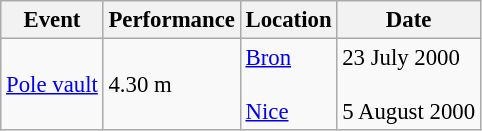<table class="wikitable" style="border-collapse: collapse; font-size: 95%; margin-bottom: 10px;">
<tr>
<th scope="col">Event</th>
<th scope="col">Performance</th>
<th scope="col">Location</th>
<th scope="col">Date</th>
</tr>
<tr>
<td><a href='#'>Pole vault</a></td>
<td>4.30 m</td>
<td><a href='#'>Bron</a> <br><br><a href='#'>Nice</a></td>
<td>23 July 2000<br><br>5 August 2000</td>
</tr>
</table>
